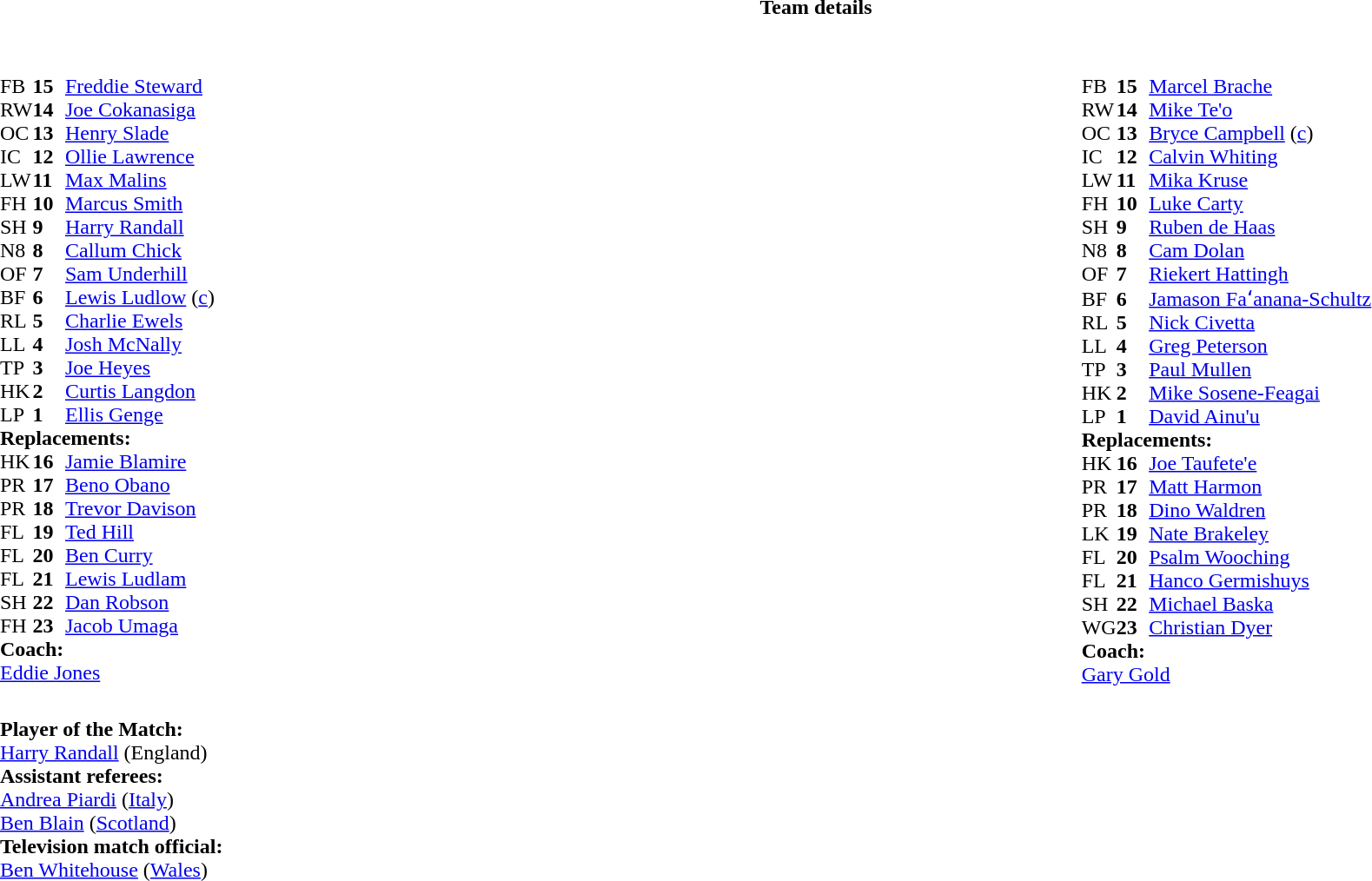<table border="0" style="width:100%;" class="collapsible collapsed">
<tr>
<th>Team details</th>
</tr>
<tr>
<td><br><table style="width:100%">
<tr>
<td style="vertical-align:top;width:50%"><br><table cellspacing="0" cellpadding="0">
<tr>
<th width="25"></th>
<th width="25"></th>
</tr>
<tr>
<td>FB</td>
<td><strong>15</strong></td>
<td><a href='#'>Freddie Steward</a></td>
</tr>
<tr>
<td>RW</td>
<td><strong>14</strong></td>
<td><a href='#'>Joe Cokanasiga</a></td>
</tr>
<tr>
<td>OC</td>
<td><strong>13</strong></td>
<td><a href='#'>Henry Slade</a></td>
</tr>
<tr>
<td>IC</td>
<td><strong>12</strong></td>
<td><a href='#'>Ollie Lawrence</a></td>
<td></td>
<td></td>
</tr>
<tr>
<td>LW</td>
<td><strong>11</strong></td>
<td><a href='#'>Max Malins</a></td>
<td></td>
<td></td>
</tr>
<tr>
<td>FH</td>
<td><strong>10</strong></td>
<td><a href='#'>Marcus Smith</a></td>
</tr>
<tr>
<td>SH</td>
<td><strong>9</strong></td>
<td><a href='#'>Harry Randall</a></td>
</tr>
<tr>
<td>N8</td>
<td><strong>8</strong></td>
<td><a href='#'>Callum Chick</a></td>
<td></td>
<td></td>
</tr>
<tr>
<td>OF</td>
<td><strong>7</strong></td>
<td><a href='#'>Sam Underhill</a></td>
</tr>
<tr>
<td>BF</td>
<td><strong>6</strong></td>
<td><a href='#'>Lewis Ludlow</a> (<a href='#'>c</a>)</td>
<td></td>
<td></td>
</tr>
<tr>
<td>RL</td>
<td><strong>5</strong></td>
<td><a href='#'>Charlie Ewels</a></td>
</tr>
<tr>
<td>LL</td>
<td><strong>4</strong></td>
<td><a href='#'>Josh McNally</a></td>
<td></td>
<td></td>
</tr>
<tr>
<td>TP</td>
<td><strong>3</strong></td>
<td><a href='#'>Joe Heyes</a></td>
<td></td>
<td></td>
</tr>
<tr>
<td>HK</td>
<td><strong>2</strong></td>
<td><a href='#'>Curtis Langdon</a></td>
<td></td>
<td></td>
</tr>
<tr>
<td>LP</td>
<td><strong>1</strong></td>
<td><a href='#'>Ellis Genge</a></td>
<td></td>
<td></td>
</tr>
<tr>
<td colspan=3><strong>Replacements:</strong></td>
</tr>
<tr>
<td>HK</td>
<td><strong>16</strong></td>
<td><a href='#'>Jamie Blamire</a></td>
<td></td>
<td></td>
</tr>
<tr>
<td>PR</td>
<td><strong>17</strong></td>
<td><a href='#'>Beno Obano</a></td>
<td></td>
<td></td>
</tr>
<tr>
<td>PR</td>
<td><strong>18</strong></td>
<td><a href='#'>Trevor Davison</a></td>
<td></td>
<td></td>
</tr>
<tr>
<td>FL</td>
<td><strong>19</strong></td>
<td><a href='#'>Ted Hill</a></td>
<td></td>
<td></td>
</tr>
<tr>
<td>FL</td>
<td><strong>20</strong></td>
<td><a href='#'>Ben Curry</a></td>
<td></td>
<td></td>
</tr>
<tr>
<td>FL</td>
<td><strong>21</strong></td>
<td><a href='#'>Lewis Ludlam</a></td>
<td></td>
<td></td>
</tr>
<tr>
<td>SH</td>
<td><strong>22</strong></td>
<td><a href='#'>Dan Robson</a></td>
<td></td>
<td></td>
</tr>
<tr>
<td>FH</td>
<td><strong>23</strong></td>
<td><a href='#'>Jacob Umaga</a></td>
<td></td>
<td></td>
</tr>
<tr>
<td colspan=3><strong>Coach:</strong></td>
</tr>
<tr>
<td colspan="4"> <a href='#'>Eddie Jones</a></td>
</tr>
</table>
</td>
<td valign=top></td>
<td style="vertical-align:top;width:50%"><br><table cellspacing="0" cellpadding="0" style="margin:auto">
<tr>
<th width="25"></th>
<th width="25"></th>
</tr>
<tr>
<td>FB</td>
<td><strong>15</strong></td>
<td><a href='#'>Marcel Brache</a></td>
<td></td>
<td></td>
</tr>
<tr>
<td>RW</td>
<td><strong>14</strong></td>
<td><a href='#'>Mike Te'o</a></td>
</tr>
<tr>
<td>OC</td>
<td><strong>13</strong></td>
<td><a href='#'>Bryce Campbell</a> (<a href='#'>c</a>)</td>
</tr>
<tr>
<td>IC</td>
<td><strong>12</strong></td>
<td><a href='#'>Calvin Whiting</a></td>
</tr>
<tr>
<td>LW</td>
<td><strong>11</strong></td>
<td><a href='#'>Mika Kruse</a></td>
</tr>
<tr>
<td>FH</td>
<td><strong>10</strong></td>
<td><a href='#'>Luke Carty</a></td>
</tr>
<tr>
<td>SH</td>
<td><strong>9</strong></td>
<td><a href='#'>Ruben de Haas</a></td>
<td></td>
<td></td>
</tr>
<tr>
<td>N8</td>
<td><strong>8</strong></td>
<td><a href='#'>Cam Dolan</a></td>
<td></td>
<td></td>
</tr>
<tr>
<td>OF</td>
<td><strong>7</strong></td>
<td><a href='#'>Riekert Hattingh</a></td>
</tr>
<tr>
<td>BF</td>
<td><strong>6</strong></td>
<td><a href='#'>Jamason Faʻanana-Schultz</a></td>
<td></td>
<td></td>
</tr>
<tr>
<td>RL</td>
<td><strong>5</strong></td>
<td><a href='#'>Nick Civetta</a></td>
<td></td>
<td></td>
</tr>
<tr>
<td>LL</td>
<td><strong>4</strong></td>
<td><a href='#'>Greg Peterson</a></td>
</tr>
<tr>
<td>TP</td>
<td><strong>3</strong></td>
<td><a href='#'>Paul Mullen</a></td>
<td></td>
<td></td>
</tr>
<tr>
<td>HK</td>
<td><strong>2</strong></td>
<td><a href='#'>Mike Sosene-Feagai</a></td>
<td></td>
<td></td>
</tr>
<tr>
<td>LP</td>
<td><strong>1</strong></td>
<td><a href='#'>David Ainu'u</a></td>
<td></td>
<td></td>
</tr>
<tr>
<td colspan=3><strong>Replacements:</strong></td>
</tr>
<tr>
<td>HK</td>
<td><strong>16</strong></td>
<td><a href='#'>Joe Taufete'e</a></td>
<td></td>
<td></td>
</tr>
<tr>
<td>PR</td>
<td><strong>17</strong></td>
<td><a href='#'>Matt Harmon</a></td>
<td></td>
<td></td>
</tr>
<tr>
<td>PR</td>
<td><strong>18</strong></td>
<td><a href='#'>Dino Waldren</a></td>
<td></td>
<td></td>
</tr>
<tr>
<td>LK</td>
<td><strong>19</strong></td>
<td><a href='#'>Nate Brakeley</a></td>
<td></td>
<td></td>
</tr>
<tr>
<td>FL</td>
<td><strong>20</strong></td>
<td><a href='#'>Psalm Wooching</a></td>
<td></td>
<td></td>
</tr>
<tr>
<td>FL</td>
<td><strong>21</strong></td>
<td><a href='#'>Hanco Germishuys</a></td>
<td></td>
<td></td>
</tr>
<tr>
<td>SH</td>
<td><strong>22</strong></td>
<td><a href='#'>Michael Baska</a></td>
<td></td>
<td></td>
</tr>
<tr>
<td>WG</td>
<td><strong>23</strong></td>
<td><a href='#'>Christian Dyer</a></td>
<td></td>
<td></td>
</tr>
<tr>
<td colspan=3><strong>Coach:</strong></td>
</tr>
<tr>
<td colspan="4"> <a href='#'>Gary Gold</a></td>
</tr>
</table>
</td>
</tr>
</table>
<table style="width:100%">
<tr>
<td><br><strong>Player of the Match:</strong>
<br><a href='#'>Harry Randall</a> (England)<br><strong>Assistant referees:</strong>
<br><a href='#'>Andrea Piardi</a> (<a href='#'>Italy</a>)
<br><a href='#'>Ben Blain</a> (<a href='#'>Scotland</a>)
<br><strong>Television match official:</strong>
<br><a href='#'>Ben Whitehouse</a> (<a href='#'>Wales</a>)</td>
</tr>
</table>
</td>
</tr>
</table>
